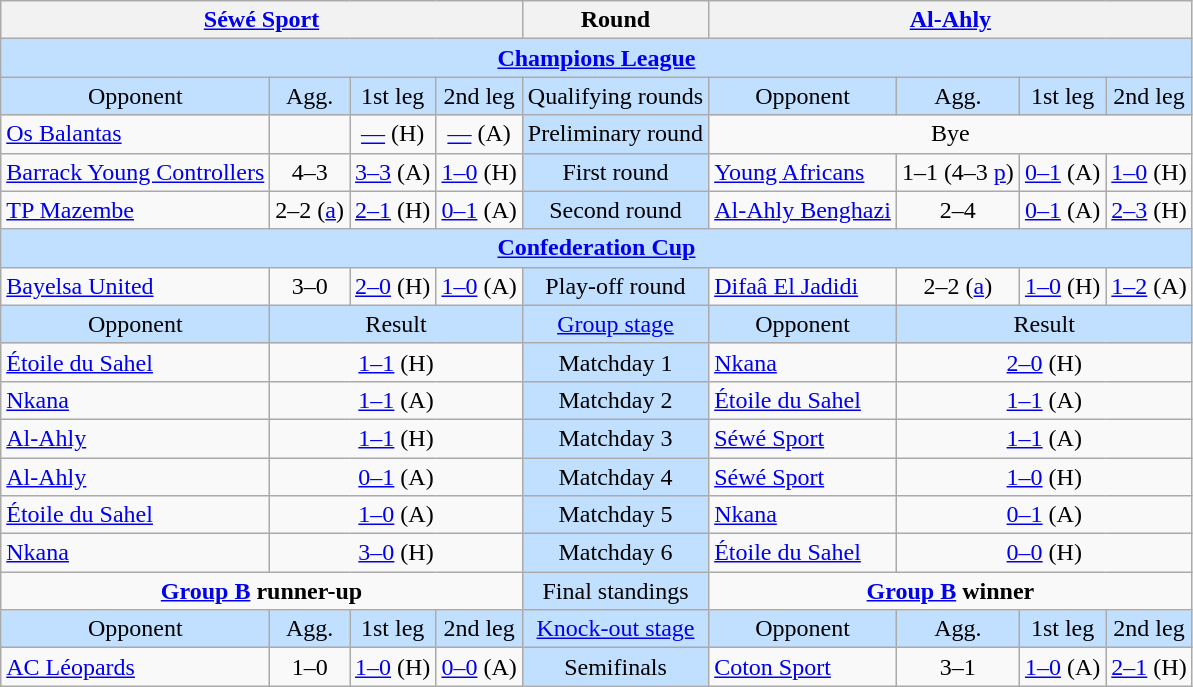<table class="wikitable" style="text-align: center;">
<tr>
<th colspan=4> <a href='#'>Séwé Sport</a></th>
<th>Round</th>
<th colspan=4> <a href='#'>Al-Ahly</a></th>
</tr>
<tr bgcolor=#c1e0ff>
<td colspan=9><strong><a href='#'>Champions League</a></strong></td>
</tr>
<tr bgcolor=#c1e0ff>
<td>Opponent</td>
<td>Agg.</td>
<td>1st leg</td>
<td>2nd leg</td>
<td>Qualifying rounds</td>
<td>Opponent</td>
<td>Agg.</td>
<td>1st leg</td>
<td>2nd leg</td>
</tr>
<tr>
<td align=left> <a href='#'>Os Balantas</a></td>
<td></td>
<td><a href='#'>—</a> (H)</td>
<td><a href='#'>—</a> (A)</td>
<td bgcolor=#c1e0ff>Preliminary round</td>
<td colspan=4>Bye</td>
</tr>
<tr>
<td align=left> <a href='#'>Barrack Young Controllers</a></td>
<td>4–3</td>
<td><a href='#'>3–3</a> (A)</td>
<td><a href='#'>1–0</a> (H)</td>
<td bgcolor=#c1e0ff>First round</td>
<td align=left> <a href='#'>Young Africans</a></td>
<td>1–1 (4–3 <a href='#'>p</a>)</td>
<td><a href='#'>0–1</a> (A)</td>
<td><a href='#'>1–0</a> (H)</td>
</tr>
<tr>
<td align=left> <a href='#'>TP Mazembe</a></td>
<td>2–2 (<a href='#'>a</a>)</td>
<td><a href='#'>2–1</a> (H)</td>
<td><a href='#'>0–1</a> (A)</td>
<td bgcolor=#c1e0ff>Second round</td>
<td align=left> <a href='#'>Al-Ahly Benghazi</a></td>
<td>2–4</td>
<td><a href='#'>0–1</a> (A)</td>
<td><a href='#'>2–3</a> (H)</td>
</tr>
<tr bgcolor=#c1e0ff>
<td colspan=9><strong><a href='#'>Confederation Cup</a></strong></td>
</tr>
<tr>
<td align=left> <a href='#'>Bayelsa United</a></td>
<td>3–0</td>
<td><a href='#'>2–0</a> (H)</td>
<td><a href='#'>1–0</a> (A)</td>
<td bgcolor=#c1e0ff>Play-off round</td>
<td align=left> <a href='#'>Difaâ El Jadidi</a></td>
<td>2–2 (<a href='#'>a</a>)</td>
<td><a href='#'>1–0</a> (H)</td>
<td><a href='#'>1–2</a> (A)</td>
</tr>
<tr bgcolor=#c1e0ff>
<td>Opponent</td>
<td colspan=3>Result</td>
<td><a href='#'>Group stage</a></td>
<td>Opponent</td>
<td colspan=3>Result</td>
</tr>
<tr>
<td align=left> <a href='#'>Étoile du Sahel</a></td>
<td colspan=3><a href='#'>1–1</a> (H)</td>
<td bgcolor=#c1e0ff>Matchday 1</td>
<td align=left> <a href='#'>Nkana</a></td>
<td colspan=3><a href='#'>2–0</a> (H)</td>
</tr>
<tr>
<td align=left> <a href='#'>Nkana</a></td>
<td colspan=3><a href='#'>1–1</a> (A)</td>
<td bgcolor=#c1e0ff>Matchday 2</td>
<td align=left> <a href='#'>Étoile du Sahel</a></td>
<td colspan=3><a href='#'>1–1</a> (A)</td>
</tr>
<tr>
<td align=left> <a href='#'>Al-Ahly</a></td>
<td colspan=3><a href='#'>1–1</a> (H)</td>
<td bgcolor=#c1e0ff>Matchday 3</td>
<td align=left> <a href='#'>Séwé Sport</a></td>
<td colspan=3><a href='#'>1–1</a> (A)</td>
</tr>
<tr>
<td align=left> <a href='#'>Al-Ahly</a></td>
<td colspan=3><a href='#'>0–1</a> (A)</td>
<td bgcolor=#c1e0ff>Matchday 4</td>
<td align=left> <a href='#'>Séwé Sport</a></td>
<td colspan=3><a href='#'>1–0</a> (H)</td>
</tr>
<tr>
<td align=left> <a href='#'>Étoile du Sahel</a></td>
<td colspan=3><a href='#'>1–0</a> (A)</td>
<td bgcolor=#c1e0ff>Matchday 5</td>
<td align=left> <a href='#'>Nkana</a></td>
<td colspan=3><a href='#'>0–1</a> (A)</td>
</tr>
<tr>
<td align=left> <a href='#'>Nkana</a></td>
<td colspan=3><a href='#'>3–0</a> (H)</td>
<td bgcolor=#c1e0ff>Matchday 6</td>
<td align=left> <a href='#'>Étoile du Sahel</a></td>
<td colspan=3><a href='#'>0–0</a> (H)</td>
</tr>
<tr>
<td colspan=4 align=center valign=top><strong><a href='#'>Group B</a> runner-up</strong><br></td>
<td bgcolor=#c1e0ff>Final standings</td>
<td colspan=4 align=center valign=top><strong><a href='#'>Group B</a> winner</strong><br></td>
</tr>
<tr bgcolor=#c1e0ff>
<td>Opponent</td>
<td>Agg.</td>
<td>1st leg</td>
<td>2nd leg</td>
<td><a href='#'>Knock-out stage</a></td>
<td>Opponent</td>
<td>Agg.</td>
<td>1st leg</td>
<td>2nd leg</td>
</tr>
<tr>
<td align=left> <a href='#'>AC Léopards</a></td>
<td>1–0</td>
<td><a href='#'>1–0</a> (H)</td>
<td><a href='#'>0–0</a> (A)</td>
<td bgcolor=#c1e0ff>Semifinals</td>
<td align=left> <a href='#'>Coton Sport</a></td>
<td>3–1</td>
<td><a href='#'>1–0</a> (A)</td>
<td><a href='#'>2–1</a> (H)</td>
</tr>
</table>
